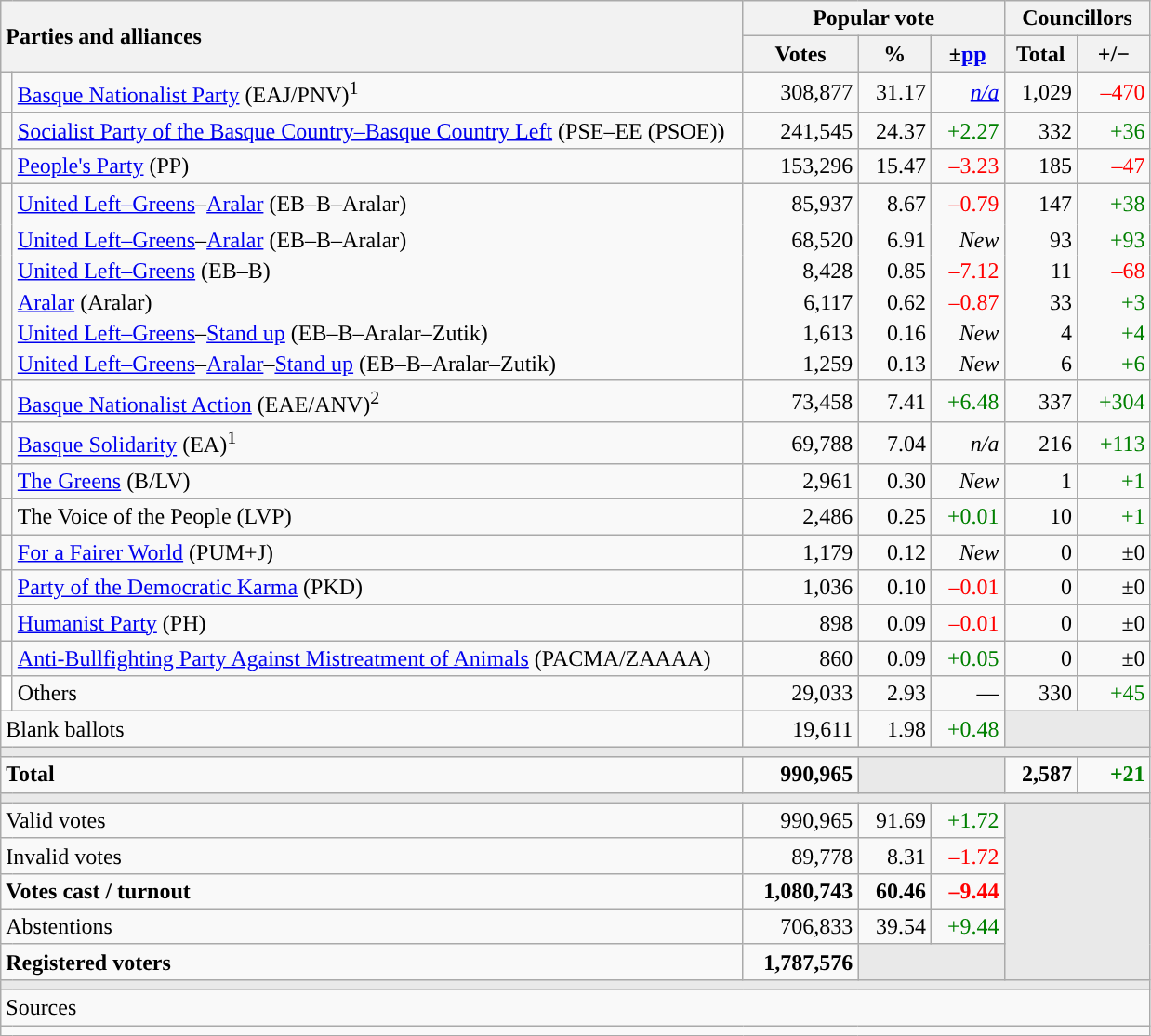<table class="wikitable" style="text-align:right;">
<tr>
<th style="text-align:left;" rowspan="2" colspan="2" width="525">Parties and alliances</th>
<th colspan="3">Popular vote</th>
<th colspan="2">Councillors</th>
</tr>
<tr>
<th width="75">Votes</th>
<th width="45">%</th>
<th width="45">±<a href='#'>pp</a></th>
<th width="45">Total</th>
<th width="45">+/−</th>
</tr>
<tr>
<td width="1" style="color:inherit;background:"></td>
<td align="left"><a href='#'>Basque Nationalist Party</a> (EAJ/PNV)<sup>1</sup></td>
<td>308,877</td>
<td>31.17</td>
<td><em><a href='#'>n/a</a></em></td>
<td>1,029</td>
<td style="color:red;">–470</td>
</tr>
<tr>
<td style="color:inherit;background:"></td>
<td align="left"><a href='#'>Socialist Party of the Basque Country–Basque Country Left</a> (PSE–EE (PSOE))</td>
<td>241,545</td>
<td>24.37</td>
<td style="color:green;">+2.27</td>
<td>332</td>
<td style="color:green;">+36</td>
</tr>
<tr>
<td style="color:inherit;background:"></td>
<td align="left"><a href='#'>People's Party</a> (PP)</td>
<td>153,296</td>
<td>15.47</td>
<td style="color:red;">–3.23</td>
<td>185</td>
<td style="color:red;">–47</td>
</tr>
<tr style="line-height:22px;">
<td rowspan="6" style="color:inherit;background:"></td>
<td align="left"><a href='#'>United Left–Greens</a>–<a href='#'>Aralar</a> (EB–B–Aralar)</td>
<td>85,937</td>
<td>8.67</td>
<td style="color:red;">–0.79</td>
<td>147</td>
<td style="color:green;">+38</td>
</tr>
<tr style="border-bottom-style:hidden; border-top-style:hidden; line-height:16px;">
<td align="left"><span><a href='#'>United Left–Greens</a>–<a href='#'>Aralar</a> (EB–B–Aralar)</span></td>
<td>68,520</td>
<td>6.91</td>
<td><em>New</em></td>
<td>93</td>
<td style="color:green;">+93</td>
</tr>
<tr style="border-bottom-style:hidden; line-height:16px;">
<td align="left"><span><a href='#'>United Left–Greens</a> (EB–B)</span></td>
<td>8,428</td>
<td>0.85</td>
<td style="color:red;">–7.12</td>
<td>11</td>
<td style="color:red;">–68</td>
</tr>
<tr style="border-bottom-style:hidden; line-height:16px;">
<td align="left"><span><a href='#'>Aralar</a> (Aralar)</span></td>
<td>6,117</td>
<td>0.62</td>
<td style="color:red;">–0.87</td>
<td>33</td>
<td style="color:green;">+3</td>
</tr>
<tr style="border-bottom-style:hidden; line-height:16px;">
<td align="left"><span><a href='#'>United Left–Greens</a>–<a href='#'>Stand up</a> (EB–B–Aralar–Zutik)</span></td>
<td>1,613</td>
<td>0.16</td>
<td><em>New</em></td>
<td>4</td>
<td style="color:green;">+4</td>
</tr>
<tr style="line-height:16px;">
<td align="left"><span><a href='#'>United Left–Greens</a>–<a href='#'>Aralar</a>–<a href='#'>Stand up</a> (EB–B–Aralar–Zutik)</span></td>
<td>1,259</td>
<td>0.13</td>
<td><em>New</em></td>
<td>6</td>
<td style="color:green;">+6</td>
</tr>
<tr>
<td style="color:inherit;background:"></td>
<td align="left"><a href='#'>Basque Nationalist Action</a> (EAE/ANV)<sup>2</sup></td>
<td>73,458</td>
<td>7.41</td>
<td style="color:green;">+6.48</td>
<td>337</td>
<td style="color:green;">+304</td>
</tr>
<tr>
<td style="color:inherit;background:"></td>
<td align="left"><a href='#'>Basque Solidarity</a> (EA)<sup>1</sup></td>
<td>69,788</td>
<td>7.04</td>
<td><em>n/a</em></td>
<td>216</td>
<td style="color:green;">+113</td>
</tr>
<tr>
<td style="color:inherit;background:"></td>
<td align="left"><a href='#'>The Greens</a> (B/LV)</td>
<td>2,961</td>
<td>0.30</td>
<td><em>New</em></td>
<td>1</td>
<td style="color:green;">+1</td>
</tr>
<tr>
<td style="color:inherit;background:"></td>
<td align="left">The Voice of the People (LVP)</td>
<td>2,486</td>
<td>0.25</td>
<td style="color:green;">+0.01</td>
<td>10</td>
<td style="color:green;">+1</td>
</tr>
<tr>
<td style="color:inherit;background:"></td>
<td align="left"><a href='#'>For a Fairer World</a> (PUM+J)</td>
<td>1,179</td>
<td>0.12</td>
<td><em>New</em></td>
<td>0</td>
<td>±0</td>
</tr>
<tr>
<td style="color:inherit;background:"></td>
<td align="left"><a href='#'>Party of the Democratic Karma</a> (PKD)</td>
<td>1,036</td>
<td>0.10</td>
<td style="color:red;">–0.01</td>
<td>0</td>
<td>±0</td>
</tr>
<tr>
<td style="color:inherit;background:"></td>
<td align="left"><a href='#'>Humanist Party</a> (PH)</td>
<td>898</td>
<td>0.09</td>
<td style="color:red;">–0.01</td>
<td>0</td>
<td>±0</td>
</tr>
<tr>
<td style="color:inherit;background:"></td>
<td align="left"><a href='#'>Anti-Bullfighting Party Against Mistreatment of Animals</a> (PACMA/ZAAAA)</td>
<td>860</td>
<td>0.09</td>
<td style="color:green;">+0.05</td>
<td>0</td>
<td>±0</td>
</tr>
<tr>
<td bgcolor="white"></td>
<td align="left">Others</td>
<td>29,033</td>
<td>2.93</td>
<td>—</td>
<td>330</td>
<td style="color:green;">+45</td>
</tr>
<tr>
<td align="left" colspan="2">Blank ballots</td>
<td>19,611</td>
<td>1.98</td>
<td style="color:green;">+0.48</td>
<td bgcolor="#E9E9E9" colspan="2"></td>
</tr>
<tr>
<td colspan="7" bgcolor="#E9E9E9"></td>
</tr>
<tr style="font-weight:bold;">
<td align="left" colspan="2">Total</td>
<td>990,965</td>
<td bgcolor="#E9E9E9" colspan="2"></td>
<td>2,587</td>
<td style="color:green;">+21</td>
</tr>
<tr>
<td colspan="7" bgcolor="#E9E9E9"></td>
</tr>
<tr>
<td align="left" colspan="2">Valid votes</td>
<td>990,965</td>
<td>91.69</td>
<td style="color:green;">+1.72</td>
<td bgcolor="#E9E9E9" colspan="2" rowspan="5"></td>
</tr>
<tr>
<td align="left" colspan="2">Invalid votes</td>
<td>89,778</td>
<td>8.31</td>
<td style="color:red;">–1.72</td>
</tr>
<tr style="font-weight:bold;">
<td align="left" colspan="2">Votes cast / turnout</td>
<td>1,080,743</td>
<td>60.46</td>
<td style="color:red;">–9.44</td>
</tr>
<tr>
<td align="left" colspan="2">Abstentions</td>
<td>706,833</td>
<td>39.54</td>
<td style="color:green;">+9.44</td>
</tr>
<tr style="font-weight:bold;">
<td align="left" colspan="2">Registered voters</td>
<td>1,787,576</td>
<td bgcolor="#E9E9E9" colspan="2"></td>
</tr>
<tr>
<td colspan="7" bgcolor="#E9E9E9"></td>
</tr>
<tr>
<td align="left" colspan="7">Sources</td>
</tr>
<tr>
<td colspan="7" style="text-align:left; max-width:790px;"></td>
</tr>
</table>
